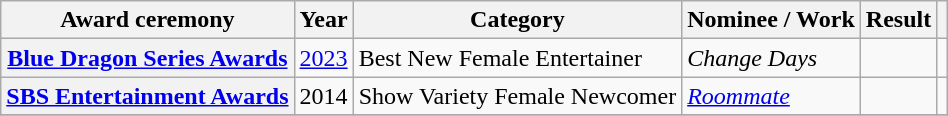<table class="wikitable plainrowheaders sortable">
<tr>
<th scope="col">Award ceremony</th>
<th scope="col">Year</th>
<th scope="col">Category</th>
<th scope="col">Nominee / Work</th>
<th scope="col">Result</th>
<th scope="col" class="unsortable"></th>
</tr>
<tr>
<th scope="row"><a href='#'>Blue Dragon Series Awards</a></th>
<td style="text-align:center"><a href='#'>2023</a></td>
<td rowspan="1">Best New Female Entertainer</td>
<td><em>Change Days</em></td>
<td></td>
<td style="text-align:center" rowspan="1"></td>
</tr>
<tr>
<th scope="row"  rowspan="1"><a href='#'>SBS Entertainment Awards</a></th>
<td style="text-align:center" rowspan="1">2014</td>
<td>Show Variety Female Newcomer</td>
<td rowspan="1"><em><a href='#'>Roommate</a></em></td>
<td></td>
<td style="text-align:center"></td>
</tr>
<tr>
</tr>
</table>
